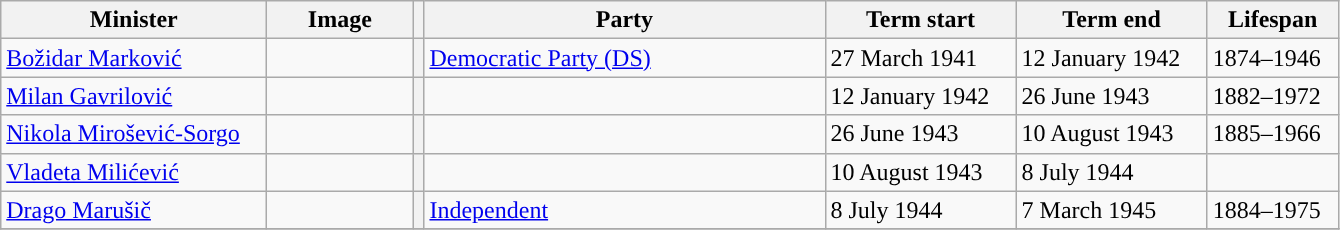<table class="wikitable" style="text-align: left;">
<tr>
<th width="170">Minister</th>
<th width="90">Image</th>
<th></th>
<th width="260">Party</th>
<th width="120">Term start</th>
<th width="120">Term end</th>
<th width="80">Lifespan</th>
</tr>
<tr>
<td><a href='#'>Božidar Marković</a></td>
<td></td>
<th style="background:"></th>
<td><a href='#'>Democratic Party (DS)</a></td>
<td>27 March 1941</td>
<td>12 January 1942</td>
<td>1874–1946</td>
</tr>
<tr>
<td><a href='#'>Milan Gavrilović</a></td>
<td></td>
<th style="background:"></th>
<td></td>
<td>12 January 1942</td>
<td>26 June 1943</td>
<td>1882–1972</td>
</tr>
<tr>
<td><a href='#'>Nikola Mirošević-Sorgo</a></td>
<td></td>
<th style="background:"></th>
<td></td>
<td>26 June 1943</td>
<td>10 August 1943</td>
<td>1885–1966</td>
</tr>
<tr>
<td><a href='#'>Vladeta Milićević</a></td>
<td></td>
<th style="background:"></th>
<td></td>
<td>10 August 1943</td>
<td>8 July 1944</td>
<td></td>
</tr>
<tr>
<td><a href='#'>Drago Marušič</a></td>
<td></td>
<th style="background:"></th>
<td><a href='#'>Independent</a></td>
<td>8 July 1944</td>
<td>7 March 1945</td>
<td>1884–1975</td>
</tr>
<tr>
</tr>
</table>
